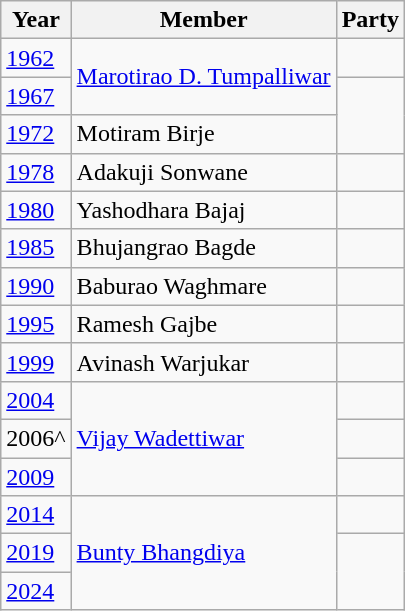<table class="wikitable">
<tr>
<th>Year</th>
<th>Member</th>
<th colspan="2">Party</th>
</tr>
<tr>
<td><a href='#'>1962</a></td>
<td rowspan="2"><a href='#'>Marotirao D. Tumpalliwar</a></td>
<td></td>
</tr>
<tr>
<td><a href='#'>1967</a></td>
</tr>
<tr>
<td><a href='#'>1972</a></td>
<td>Motiram Birje</td>
</tr>
<tr>
<td><a href='#'>1978</a></td>
<td>Adakuji Sonwane</td>
<td></td>
</tr>
<tr>
<td><a href='#'>1980</a></td>
<td>Yashodhara Bajaj</td>
</tr>
<tr>
<td><a href='#'>1985</a></td>
<td>Bhujangrao Bagde</td>
<td></td>
</tr>
<tr>
<td><a href='#'>1990</a></td>
<td>Baburao Waghmare</td>
</tr>
<tr>
<td><a href='#'>1995</a></td>
<td>Ramesh Gajbe</td>
<td></td>
</tr>
<tr>
<td><a href='#'>1999</a></td>
<td>Avinash Warjukar</td>
<td></td>
</tr>
<tr>
<td><a href='#'>2004</a></td>
<td rowspan="3"><a href='#'>Vijay Wadettiwar</a></td>
<td></td>
</tr>
<tr>
<td>2006^</td>
<td></td>
</tr>
<tr>
<td><a href='#'>2009</a></td>
</tr>
<tr>
<td><a href='#'>2014</a></td>
<td rowspan="3"><a href='#'>Bunty Bhangdiya</a></td>
<td></td>
</tr>
<tr>
<td><a href='#'>2019</a></td>
</tr>
<tr>
<td><a href='#'>2024</a></td>
</tr>
</table>
